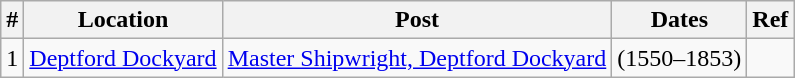<table class="wikitable">
<tr>
<th>#</th>
<th>Location</th>
<th>Post</th>
<th>Dates</th>
<th>Ref</th>
</tr>
<tr>
<td>1</td>
<td><a href='#'>Deptford Dockyard</a></td>
<td><a href='#'>Master Shipwright, Deptford Dockyard</a></td>
<td>(1550–1853)</td>
<td></td>
</tr>
</table>
